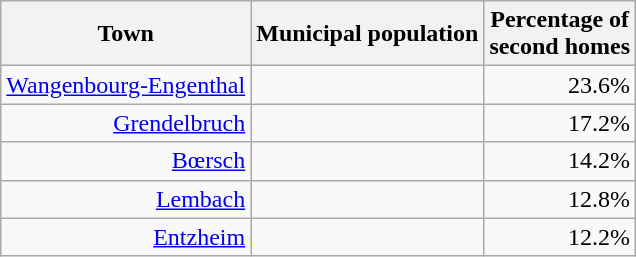<table class="wikitable sortable" style="text-align:right">
<tr>
<th>Town</th>
<th>Municipal population</th>
<th>Percentage of<br>second homes</th>
</tr>
<tr>
<td><a href='#'>Wangenbourg-Engenthal</a></td>
<td></td>
<td>23.6%</td>
</tr>
<tr>
<td><a href='#'>Grendelbruch</a></td>
<td></td>
<td>17.2%</td>
</tr>
<tr>
<td><a href='#'>Bœrsch</a></td>
<td></td>
<td>14.2%</td>
</tr>
<tr>
<td><a href='#'>Lembach</a></td>
<td></td>
<td>12.8%</td>
</tr>
<tr>
<td><a href='#'>Entzheim</a></td>
<td></td>
<td>12.2%</td>
</tr>
</table>
